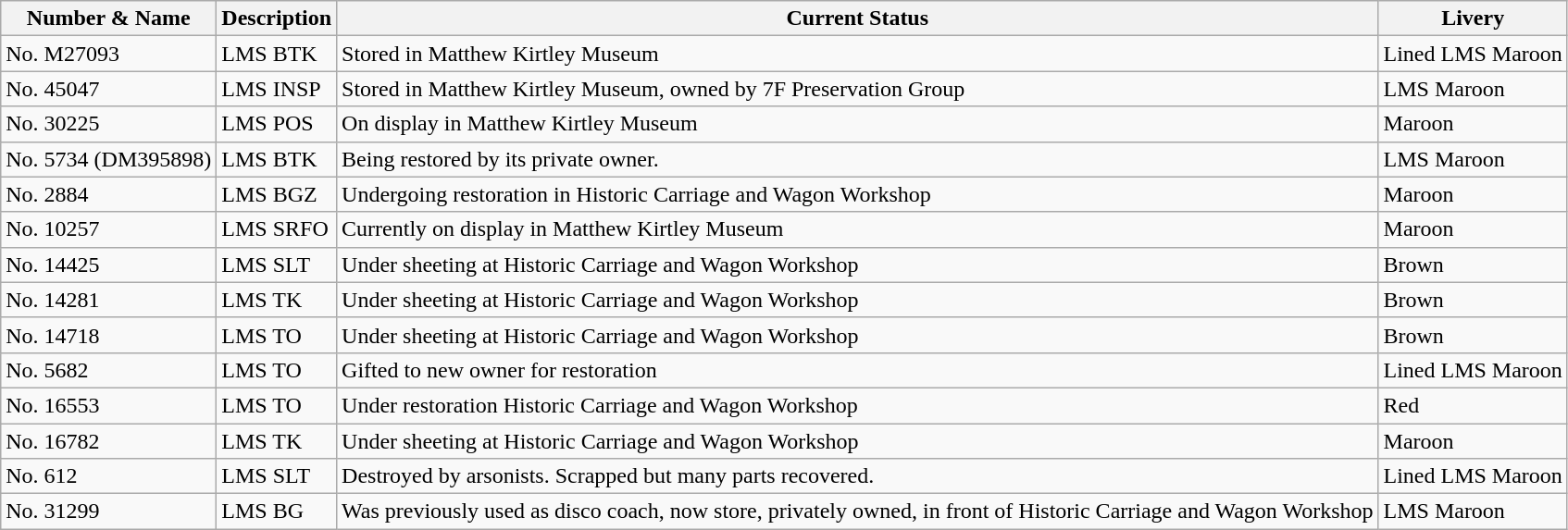<table class="wikitable mw-collapsible mw-collapsed">
<tr>
<th>Number & Name</th>
<th>Description</th>
<th>Current Status</th>
<th>Livery</th>
</tr>
<tr>
<td>No. M27093</td>
<td>LMS BTK</td>
<td>Stored in Matthew Kirtley Museum</td>
<td>Lined LMS Maroon</td>
</tr>
<tr>
<td>No. 45047</td>
<td>LMS INSP</td>
<td>Stored in Matthew Kirtley Museum, owned by 7F Preservation Group</td>
<td>LMS Maroon</td>
</tr>
<tr>
<td>No. 30225</td>
<td>LMS POS</td>
<td>On display in Matthew Kirtley Museum</td>
<td>Maroon</td>
</tr>
<tr>
<td>No. 5734 (DM395898)</td>
<td>LMS BTK</td>
<td>Being restored by its private owner.</td>
<td>LMS Maroon</td>
</tr>
<tr>
<td>No. 2884</td>
<td>LMS BGZ</td>
<td>Undergoing restoration in Historic Carriage and Wagon Workshop</td>
<td>Maroon</td>
</tr>
<tr>
<td>No. 10257</td>
<td>LMS SRFO</td>
<td>Currently on display in Matthew Kirtley Museum</td>
<td>Maroon</td>
</tr>
<tr>
<td>No. 14425</td>
<td>LMS SLT</td>
<td>Under sheeting at Historic Carriage and Wagon Workshop</td>
<td>Brown</td>
</tr>
<tr>
<td>No. 14281</td>
<td>LMS TK</td>
<td>Under sheeting at Historic Carriage and Wagon Workshop</td>
<td>Brown</td>
</tr>
<tr>
<td>No. 14718</td>
<td>LMS TO</td>
<td>Under sheeting at Historic Carriage and Wagon Workshop</td>
<td>Brown</td>
</tr>
<tr>
<td>No. 5682</td>
<td>LMS TO</td>
<td>Gifted to new owner for restoration</td>
<td>Lined LMS Maroon</td>
</tr>
<tr>
<td>No. 16553</td>
<td>LMS TO</td>
<td>Under restoration Historic Carriage and Wagon Workshop</td>
<td>Red</td>
</tr>
<tr>
<td>No. 16782</td>
<td>LMS TK</td>
<td>Under sheeting at Historic Carriage and Wagon Workshop</td>
<td>Maroon</td>
</tr>
<tr>
<td>No. 612</td>
<td>LMS SLT</td>
<td>Destroyed by arsonists. Scrapped but many parts recovered.</td>
<td>Lined LMS Maroon</td>
</tr>
<tr>
<td>No. 31299</td>
<td>LMS BG</td>
<td>Was previously used as disco coach, now store, privately owned, in front of Historic Carriage and Wagon Workshop</td>
<td>LMS Maroon</td>
</tr>
</table>
